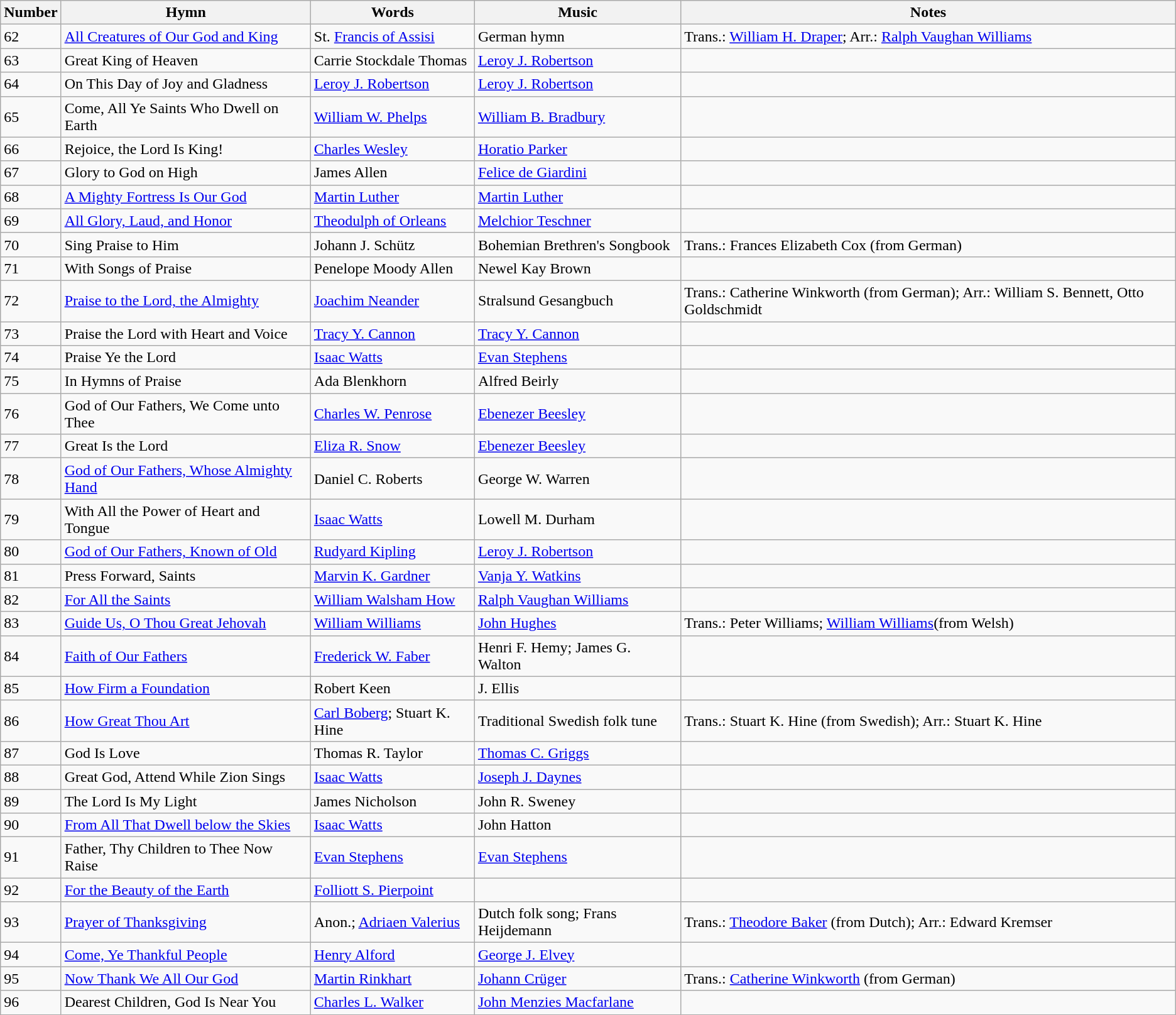<table class="wikitable mw-collapsible mw-collapsed">
<tr>
<th>Number</th>
<th>Hymn</th>
<th>Words</th>
<th>Music</th>
<th>Notes</th>
</tr>
<tr>
<td>62</td>
<td><a href='#'>All Creatures of Our God and King</a></td>
<td>St. <a href='#'>Francis of Assisi</a></td>
<td>German hymn</td>
<td>Trans.: <a href='#'>
William H. Draper</a>; Arr.: <a href='#'>Ralph Vaughan Williams</a></td>
</tr>
<tr>
<td>63</td>
<td>Great King of Heaven</td>
<td>Carrie Stockdale Thomas</td>
<td><a href='#'>Leroy J. Robertson</a></td>
<td></td>
</tr>
<tr>
<td>64</td>
<td>On This Day of Joy and Gladness</td>
<td><a href='#'>Leroy J. Robertson</a></td>
<td><a href='#'>Leroy J. Robertson</a></td>
<td></td>
</tr>
<tr>
<td>65</td>
<td>Come, All Ye Saints Who Dwell on Earth</td>
<td><a href='#'>William W. Phelps</a></td>
<td><a href='#'>William B. Bradbury</a></td>
<td></td>
</tr>
<tr>
<td>66</td>
<td>Rejoice, the Lord Is King!</td>
<td><a href='#'>Charles Wesley</a></td>
<td><a href='#'>Horatio Parker</a></td>
<td></td>
</tr>
<tr>
<td>67</td>
<td>Glory to God on High</td>
<td>James Allen</td>
<td><a href='#'>Felice de Giardini</a></td>
<td></td>
</tr>
<tr>
<td>68</td>
<td><a href='#'>A Mighty Fortress Is Our God</a></td>
<td><a href='#'>Martin Luther</a></td>
<td><a href='#'>Martin Luther</a></td>
<td></td>
</tr>
<tr>
<td>69</td>
<td><a href='#'>All Glory, Laud, and Honor</a></td>
<td><a href='#'>Theodulph of Orleans</a></td>
<td><a href='#'>Melchior Teschner</a></td>
<td></td>
</tr>
<tr>
<td>70</td>
<td>Sing Praise to Him</td>
<td>Johann J. Schütz</td>
<td>Bohemian Brethren's Songbook</td>
<td>Trans.: Frances Elizabeth Cox (from German)</td>
</tr>
<tr>
<td>71</td>
<td>With Songs of Praise</td>
<td>Penelope Moody Allen</td>
<td>Newel Kay Brown</td>
<td></td>
</tr>
<tr>
<td>72</td>
<td><a href='#'>Praise to the Lord, the Almighty</a></td>
<td><a href='#'>Joachim Neander</a></td>
<td>Stralsund Gesangbuch</td>
<td>Trans.: Catherine Winkworth (from German); Arr.: William S. Bennett, Otto Goldschmidt</td>
</tr>
<tr>
<td>73</td>
<td>Praise the Lord with Heart and Voice</td>
<td><a href='#'>Tracy Y. Cannon</a></td>
<td><a href='#'>Tracy Y. Cannon</a></td>
<td></td>
</tr>
<tr>
<td>74</td>
<td>Praise Ye the Lord</td>
<td><a href='#'>Isaac Watts</a></td>
<td><a href='#'>Evan Stephens</a></td>
<td></td>
</tr>
<tr>
<td>75</td>
<td>In Hymns of Praise</td>
<td>Ada Blenkhorn</td>
<td>Alfred Beirly</td>
<td></td>
</tr>
<tr>
<td>76</td>
<td>God of Our Fathers, We Come unto Thee</td>
<td><a href='#'>Charles W. Penrose</a></td>
<td><a href='#'>Ebenezer Beesley</a></td>
<td></td>
</tr>
<tr>
<td>77</td>
<td>Great Is the Lord</td>
<td><a href='#'>Eliza R. Snow</a></td>
<td><a href='#'>Ebenezer Beesley</a></td>
<td></td>
</tr>
<tr>
<td>78</td>
<td><a href='#'>God of Our Fathers, Whose Almighty Hand</a></td>
<td>Daniel C. Roberts</td>
<td>George W. Warren</td>
<td></td>
</tr>
<tr>
<td>79</td>
<td>With All the Power of Heart and Tongue</td>
<td><a href='#'>Isaac Watts</a></td>
<td>Lowell M. Durham</td>
<td></td>
</tr>
<tr>
<td>80</td>
<td><a href='#'>God of Our Fathers, Known of Old</a></td>
<td><a href='#'>Rudyard Kipling</a></td>
<td><a href='#'>Leroy J. Robertson</a></td>
<td></td>
</tr>
<tr>
<td>81</td>
<td>Press Forward, Saints</td>
<td><a href='#'>Marvin K. Gardner</a></td>
<td><a href='#'>Vanja Y. Watkins</a></td>
<td></td>
</tr>
<tr>
<td>82</td>
<td><a href='#'>For All the Saints</a></td>
<td><a href='#'>William Walsham How</a></td>
<td><a href='#'>Ralph Vaughan Williams</a></td>
<td></td>
</tr>
<tr>
<td>83</td>
<td><a href='#'>Guide Us, O Thou Great Jehovah</a></td>
<td><a href='#'>William Williams</a></td>
<td><a href='#'>John Hughes</a></td>
<td>Trans.: Peter Williams; <a href='#'>William Williams</a>(from Welsh)</td>
</tr>
<tr>
<td>84</td>
<td><a href='#'>Faith of Our Fathers</a></td>
<td><a href='#'>Frederick W. Faber</a></td>
<td>Henri F. Hemy; James G. Walton</td>
<td></td>
</tr>
<tr>
<td>85</td>
<td><a href='#'>How Firm a Foundation</a></td>
<td>Robert Keen</td>
<td>J. Ellis</td>
<td></td>
</tr>
<tr>
<td>86</td>
<td><a href='#'>How Great Thou Art</a></td>
<td><a href='#'>Carl Boberg</a>; Stuart K. Hine</td>
<td>Traditional Swedish folk tune</td>
<td>Trans.: Stuart K. Hine (from Swedish); Arr.: Stuart K. Hine</td>
</tr>
<tr>
<td>87</td>
<td>God Is Love</td>
<td>Thomas R. Taylor</td>
<td><a href='#'>Thomas C. Griggs</a></td>
<td></td>
</tr>
<tr>
<td>88</td>
<td>Great God, Attend While Zion Sings</td>
<td><a href='#'>Isaac Watts</a></td>
<td><a href='#'>Joseph J. Daynes</a></td>
<td></td>
</tr>
<tr>
<td>89</td>
<td>The Lord Is My Light</td>
<td>James Nicholson</td>
<td>John R. Sweney</td>
<td></td>
</tr>
<tr>
<td>90</td>
<td><a href='#'>From All That Dwell below the Skies</a></td>
<td><a href='#'>Isaac Watts</a></td>
<td>John Hatton</td>
<td></td>
</tr>
<tr>
<td>91</td>
<td>Father, Thy Children to Thee Now Raise</td>
<td><a href='#'>Evan Stephens</a></td>
<td><a href='#'>Evan Stephens</a></td>
<td></td>
</tr>
<tr>
<td>92</td>
<td><a href='#'>For the Beauty of the Earth</a></td>
<td><a href='#'>Folliott S. Pierpoint</a></td>
<td></td>
<td></td>
</tr>
<tr>
<td>93</td>
<td><a href='#'>Prayer of Thanksgiving</a></td>
<td>Anon.; <a href='#'>Adriaen Valerius</a></td>
<td>Dutch folk song; Frans Heijdemann</td>
<td>Trans.: <a href='#'>Theodore Baker</a> (from Dutch); Arr.: Edward Kremser</td>
</tr>
<tr>
<td>94</td>
<td><a href='#'>Come, Ye Thankful People</a></td>
<td><a href='#'>Henry Alford</a></td>
<td><a href='#'>George J. Elvey</a></td>
<td></td>
</tr>
<tr>
<td>95</td>
<td><a href='#'>Now Thank We All Our God</a></td>
<td><a href='#'>Martin Rinkhart</a></td>
<td><a href='#'>Johann Crüger</a></td>
<td>Trans.: <a href='#'>Catherine Winkworth</a> (from German)</td>
</tr>
<tr>
<td>96</td>
<td>Dearest Children, God Is Near You</td>
<td><a href='#'>Charles L. Walker</a></td>
<td><a href='#'>John Menzies Macfarlane</a></td>
<td></td>
</tr>
</table>
